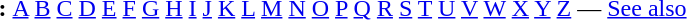<table id="toc" border="0">
<tr>
<th>:</th>
<td><a href='#'>A</a> <a href='#'>B</a> <a href='#'>C</a> <a href='#'>D</a> <a href='#'>E</a> <a href='#'>F</a> <a href='#'>G</a> <a href='#'>H</a> <a href='#'>I</a> <a href='#'>J</a> <a href='#'>K</a> <a href='#'>L</a> <a href='#'>M</a> <a href='#'>N</a> <a href='#'>O</a> <a href='#'>P</a> <a href='#'>Q</a> <a href='#'>R</a> <a href='#'>S</a> <a href='#'>T</a> <a href='#'>U</a> <a href='#'>V</a> <a href='#'>W</a> <a href='#'>X</a> <a href='#'>Y</a>  <a href='#'>Z</a> — <a href='#'>See also</a></td>
</tr>
</table>
